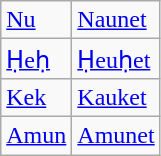<table class="wikitable">
<tr>
<td><a href='#'>Nu</a> </td>
<td><a href='#'>Naunet</a> </td>
</tr>
<tr>
<td><a href='#'>Ḥeḥ</a> </td>
<td><a href='#'>Ḥeuḥet</a> </td>
</tr>
<tr>
<td><a href='#'>Kek</a> </td>
<td><a href='#'>Kauket</a> </td>
</tr>
<tr>
<td><a href='#'>Amun</a> </td>
<td><a href='#'>Amunet</a> </td>
</tr>
</table>
